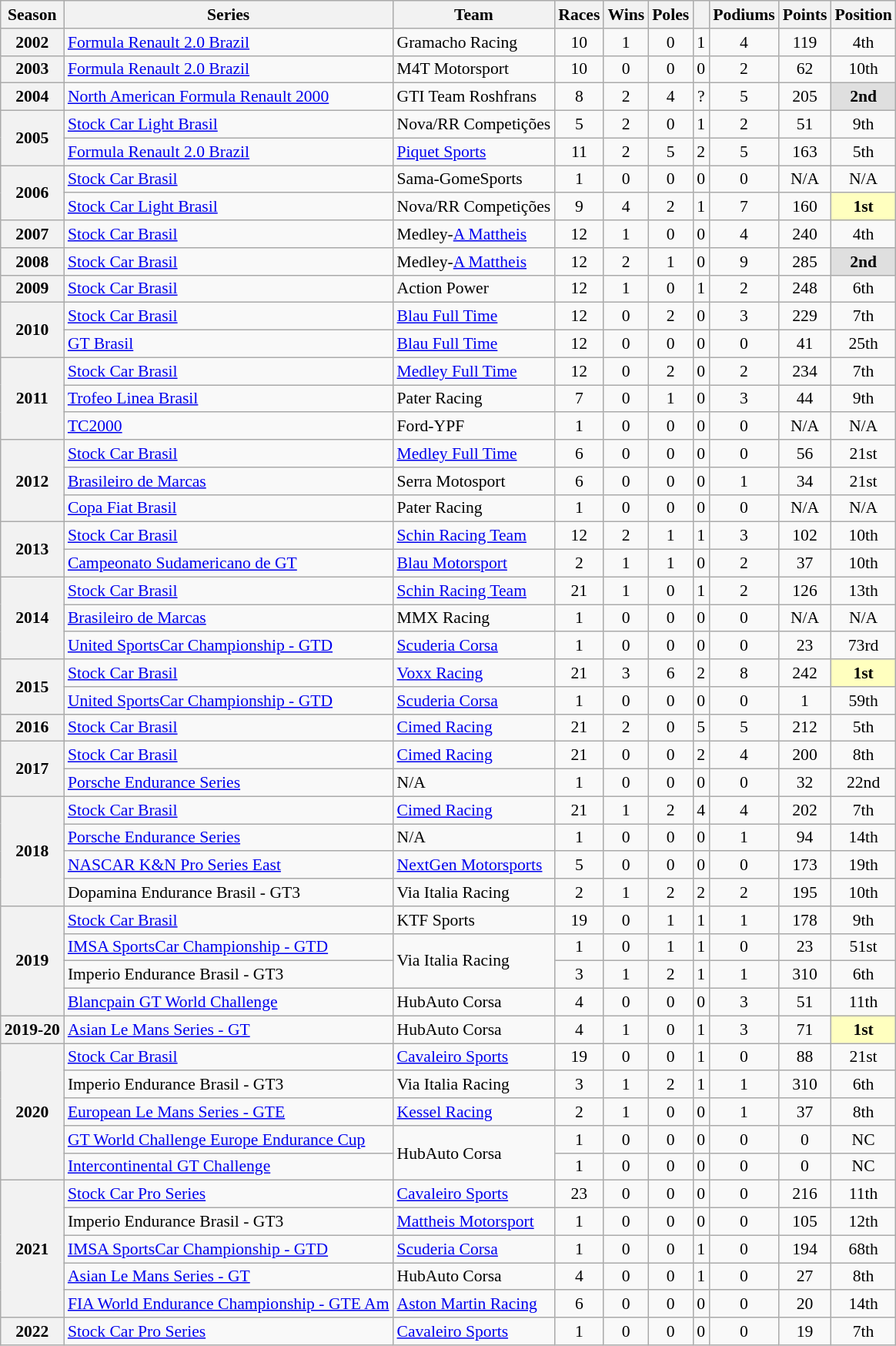<table class="wikitable" style="font-size: 90%; text-align:center">
<tr>
<th>Season</th>
<th>Series</th>
<th>Team</th>
<th>Races</th>
<th>Wins</th>
<th>Poles</th>
<th></th>
<th>Podiums</th>
<th>Points</th>
<th>Position</th>
</tr>
<tr>
<th>2002</th>
<td align=left><a href='#'>Formula Renault 2.0 Brazil</a></td>
<td align=left>Gramacho Racing</td>
<td>10</td>
<td>1</td>
<td>0</td>
<td>1</td>
<td>4</td>
<td>119</td>
<td>4th</td>
</tr>
<tr>
<th>2003</th>
<td align=left><a href='#'>Formula Renault 2.0 Brazil</a></td>
<td align=left>M4T Motorsport</td>
<td>10</td>
<td>0</td>
<td>0</td>
<td>0</td>
<td>2</td>
<td>62</td>
<td>10th</td>
</tr>
<tr>
<th>2004</th>
<td align=left><a href='#'>North American Formula Renault 2000</a></td>
<td align=left>GTI Team Roshfrans</td>
<td>8</td>
<td>2</td>
<td>4</td>
<td>?</td>
<td>5</td>
<td>205</td>
<td style="background:#DFDFDF;"><strong>2nd</strong></td>
</tr>
<tr>
<th rowspan=2>2005</th>
<td align=left><a href='#'>Stock Car Light Brasil</a></td>
<td align=left>Nova/RR Competições</td>
<td>5</td>
<td>2</td>
<td>0</td>
<td>1</td>
<td>2</td>
<td>51</td>
<td>9th</td>
</tr>
<tr>
<td align=left><a href='#'>Formula Renault 2.0 Brazil</a></td>
<td align=left><a href='#'>Piquet Sports</a></td>
<td>11</td>
<td>2</td>
<td>5</td>
<td>2</td>
<td>5</td>
<td>163</td>
<td>5th</td>
</tr>
<tr>
<th rowspan=2>2006</th>
<td align=left><a href='#'>Stock Car Brasil</a></td>
<td align=left>Sama-GomeSports</td>
<td>1</td>
<td>0</td>
<td>0</td>
<td>0</td>
<td>0</td>
<td>N/A</td>
<td>N/A</td>
</tr>
<tr>
<td align=left><a href='#'>Stock Car Light Brasil</a></td>
<td align=left>Nova/RR Competições</td>
<td>9</td>
<td>4</td>
<td>2</td>
<td>1</td>
<td>7</td>
<td>160</td>
<td style="background:#FFFFBF;"><strong>1st</strong></td>
</tr>
<tr>
<th>2007</th>
<td align=left><a href='#'>Stock Car Brasil</a></td>
<td align=left>Medley-<a href='#'>A Mattheis</a></td>
<td>12</td>
<td>1</td>
<td>0</td>
<td>0</td>
<td>4</td>
<td>240</td>
<td>4th</td>
</tr>
<tr>
<th>2008</th>
<td align=left><a href='#'>Stock Car Brasil</a></td>
<td align=left>Medley-<a href='#'>A Mattheis</a></td>
<td>12</td>
<td>2</td>
<td>1</td>
<td>0</td>
<td>9</td>
<td>285</td>
<td style="background:#DFDFDF;"><strong>2nd</strong></td>
</tr>
<tr>
<th>2009</th>
<td align=left><a href='#'>Stock Car Brasil</a></td>
<td align=left>Action Power</td>
<td>12</td>
<td>1</td>
<td>0</td>
<td>1</td>
<td>2</td>
<td>248</td>
<td>6th</td>
</tr>
<tr>
<th rowspan=2>2010</th>
<td align=left><a href='#'>Stock Car Brasil</a></td>
<td align=left><a href='#'>Blau Full Time</a></td>
<td>12</td>
<td>0</td>
<td>2</td>
<td>0</td>
<td>3</td>
<td>229</td>
<td>7th</td>
</tr>
<tr>
<td align=left><a href='#'>GT Brasil</a></td>
<td align=left><a href='#'>Blau Full Time</a></td>
<td>12</td>
<td>0</td>
<td>0</td>
<td>0</td>
<td>0</td>
<td>41</td>
<td>25th</td>
</tr>
<tr>
<th rowspan=3>2011</th>
<td align=left><a href='#'>Stock Car Brasil</a></td>
<td align=left><a href='#'>Medley Full Time</a></td>
<td>12</td>
<td>0</td>
<td>2</td>
<td>0</td>
<td>2</td>
<td>234</td>
<td>7th</td>
</tr>
<tr>
<td align=left><a href='#'>Trofeo Linea Brasil</a></td>
<td align=left>Pater Racing</td>
<td>7</td>
<td>0</td>
<td>1</td>
<td>0</td>
<td>3</td>
<td>44</td>
<td>9th</td>
</tr>
<tr>
<td align=left><a href='#'>TC2000</a></td>
<td align=left>Ford-YPF</td>
<td>1</td>
<td>0</td>
<td>0</td>
<td>0</td>
<td>0</td>
<td>N/A</td>
<td>N/A</td>
</tr>
<tr>
<th rowspan=3>2012</th>
<td align=left><a href='#'>Stock Car Brasil</a></td>
<td align=left><a href='#'>Medley Full Time</a></td>
<td>6</td>
<td>0</td>
<td>0</td>
<td>0</td>
<td>0</td>
<td>56</td>
<td>21st</td>
</tr>
<tr>
<td align=left><a href='#'>Brasileiro de Marcas</a></td>
<td align=left>Serra Motosport</td>
<td>6</td>
<td>0</td>
<td>0</td>
<td>0</td>
<td>1</td>
<td>34</td>
<td>21st</td>
</tr>
<tr>
<td align=left><a href='#'>Copa Fiat Brasil</a></td>
<td align=left>Pater Racing</td>
<td>1</td>
<td>0</td>
<td>0</td>
<td>0</td>
<td>0</td>
<td>N/A</td>
<td>N/A</td>
</tr>
<tr>
<th rowspan=2>2013</th>
<td align=left><a href='#'>Stock Car Brasil</a></td>
<td align=left><a href='#'>Schin Racing Team</a></td>
<td>12</td>
<td>2</td>
<td>1</td>
<td>1</td>
<td>3</td>
<td>102</td>
<td>10th</td>
</tr>
<tr>
<td align=left><a href='#'>Campeonato Sudamericano de GT</a></td>
<td align=left><a href='#'>Blau Motorsport</a></td>
<td>2</td>
<td>1</td>
<td>1</td>
<td>0</td>
<td>2</td>
<td>37</td>
<td>10th</td>
</tr>
<tr>
<th rowspan=3>2014</th>
<td align=left><a href='#'>Stock Car Brasil</a></td>
<td align=left><a href='#'>Schin Racing Team</a></td>
<td>21</td>
<td>1</td>
<td>0</td>
<td>1</td>
<td>2</td>
<td>126</td>
<td>13th</td>
</tr>
<tr>
<td align=left><a href='#'>Brasileiro de Marcas</a></td>
<td align=left>MMX Racing</td>
<td>1</td>
<td>0</td>
<td>0</td>
<td>0</td>
<td>0</td>
<td>N/A</td>
<td>N/A</td>
</tr>
<tr>
<td align=left><a href='#'>United SportsCar Championship - GTD</a></td>
<td align=left><a href='#'>Scuderia Corsa</a></td>
<td>1</td>
<td>0</td>
<td>0</td>
<td>0</td>
<td>0</td>
<td>23</td>
<td>73rd</td>
</tr>
<tr>
<th rowspan=2>2015</th>
<td align=left><a href='#'>Stock Car Brasil</a></td>
<td align=left><a href='#'>Voxx Racing</a></td>
<td>21</td>
<td>3</td>
<td>6</td>
<td>2</td>
<td>8</td>
<td>242</td>
<td style="background:#FFFFBF;"><strong>1st</strong></td>
</tr>
<tr>
<td align=left><a href='#'>United SportsCar Championship - GTD</a></td>
<td align=left><a href='#'>Scuderia Corsa</a></td>
<td>1</td>
<td>0</td>
<td>0</td>
<td>0</td>
<td>0</td>
<td>1</td>
<td>59th</td>
</tr>
<tr>
<th>2016</th>
<td align=left><a href='#'>Stock Car Brasil</a></td>
<td align=left><a href='#'>Cimed Racing</a></td>
<td>21</td>
<td>2</td>
<td>0</td>
<td>5</td>
<td>5</td>
<td>212</td>
<td>5th</td>
</tr>
<tr>
<th rowspan=2>2017</th>
<td align=left><a href='#'>Stock Car Brasil</a></td>
<td align=left><a href='#'>Cimed Racing</a></td>
<td>21</td>
<td>0</td>
<td>0</td>
<td>2</td>
<td>4</td>
<td>200</td>
<td>8th</td>
</tr>
<tr>
<td align=left><a href='#'>Porsche Endurance Series</a></td>
<td align=left>N/A</td>
<td>1</td>
<td>0</td>
<td>0</td>
<td>0</td>
<td>0</td>
<td>32</td>
<td>22nd</td>
</tr>
<tr>
<th rowspan=4>2018</th>
<td align=left><a href='#'>Stock Car Brasil</a></td>
<td align=left><a href='#'>Cimed Racing</a></td>
<td>21</td>
<td>1</td>
<td>2</td>
<td>4</td>
<td>4</td>
<td>202</td>
<td>7th</td>
</tr>
<tr>
<td align=left><a href='#'>Porsche Endurance Series</a></td>
<td align=left>N/A</td>
<td>1</td>
<td>0</td>
<td>0</td>
<td>0</td>
<td>1</td>
<td>94</td>
<td>14th</td>
</tr>
<tr>
<td align=left><a href='#'>NASCAR K&N Pro Series East</a></td>
<td align=left><a href='#'>NextGen Motorsports</a></td>
<td>5</td>
<td>0</td>
<td>0</td>
<td>0</td>
<td>0</td>
<td>173</td>
<td>19th</td>
</tr>
<tr>
<td align=left>Dopamina Endurance Brasil - GT3</td>
<td align=left>Via Italia Racing</td>
<td>2</td>
<td>1</td>
<td>2</td>
<td>2</td>
<td>2</td>
<td>195</td>
<td>10th</td>
</tr>
<tr>
<th rowspan=4>2019</th>
<td align=left><a href='#'>Stock Car Brasil</a></td>
<td align=left>KTF Sports</td>
<td>19</td>
<td>0</td>
<td>1</td>
<td>1</td>
<td>1</td>
<td>178</td>
<td>9th</td>
</tr>
<tr>
<td align=left><a href='#'>IMSA SportsCar Championship - GTD</a></td>
<td rowspan="2" align="left">Via Italia Racing</td>
<td>1</td>
<td>0</td>
<td>1</td>
<td>1</td>
<td>0</td>
<td>23</td>
<td>51st</td>
</tr>
<tr>
<td align=left>Imperio Endurance Brasil - GT3</td>
<td>3</td>
<td>1</td>
<td>2</td>
<td>1</td>
<td>1</td>
<td>310</td>
<td>6th</td>
</tr>
<tr>
<td align=left><a href='#'>Blancpain GT World Challenge</a></td>
<td align=left>HubAuto Corsa</td>
<td>4</td>
<td>0</td>
<td>0</td>
<td>0</td>
<td>3</td>
<td>51</td>
<td>11th</td>
</tr>
<tr>
<th>2019-20</th>
<td align=left><a href='#'>Asian Le Mans Series - GT</a></td>
<td align=left>HubAuto Corsa</td>
<td>4</td>
<td>1</td>
<td>0</td>
<td>1</td>
<td>3</td>
<td>71</td>
<td style="background:#FFFFBF;"><strong>1st</strong></td>
</tr>
<tr>
<th rowspan=5>2020</th>
<td align=left><a href='#'>Stock Car Brasil</a></td>
<td align=left><a href='#'>Cavaleiro Sports</a></td>
<td>19</td>
<td>0</td>
<td>0</td>
<td>1</td>
<td>0</td>
<td>88</td>
<td>21st</td>
</tr>
<tr>
<td align=left>Imperio Endurance Brasil - GT3</td>
<td align=left>Via Italia Racing</td>
<td>3</td>
<td>1</td>
<td>2</td>
<td>1</td>
<td>1</td>
<td>310</td>
<td>6th</td>
</tr>
<tr>
<td align=left><a href='#'>European Le Mans Series - GTE</a></td>
<td align=left><a href='#'>Kessel Racing</a></td>
<td>2</td>
<td>1</td>
<td>0</td>
<td>0</td>
<td>1</td>
<td>37</td>
<td>8th</td>
</tr>
<tr>
<td align=left><a href='#'>GT World Challenge Europe Endurance Cup</a></td>
<td rowspan="2" align="left">HubAuto Corsa</td>
<td>1</td>
<td>0</td>
<td>0</td>
<td>0</td>
<td>0</td>
<td>0</td>
<td>NC</td>
</tr>
<tr>
<td align=left><a href='#'>Intercontinental GT Challenge</a></td>
<td>1</td>
<td>0</td>
<td>0</td>
<td>0</td>
<td>0</td>
<td>0</td>
<td>NC</td>
</tr>
<tr>
<th rowspan=5>2021</th>
<td align=left><a href='#'>Stock Car Pro Series</a></td>
<td align=left><a href='#'>Cavaleiro Sports</a></td>
<td>23</td>
<td>0</td>
<td>0</td>
<td>0</td>
<td>0</td>
<td>216</td>
<td>11th</td>
</tr>
<tr>
<td align=left>Imperio Endurance Brasil - GT3</td>
<td align=left><a href='#'>Mattheis Motorsport</a></td>
<td>1</td>
<td>0</td>
<td>0</td>
<td>0</td>
<td>0</td>
<td>105</td>
<td>12th</td>
</tr>
<tr>
<td align=left><a href='#'>IMSA SportsCar Championship - GTD</a></td>
<td align=left><a href='#'>Scuderia Corsa</a></td>
<td>1</td>
<td>0</td>
<td>0</td>
<td>1</td>
<td>0</td>
<td>194</td>
<td>68th</td>
</tr>
<tr>
<td align=left><a href='#'>Asian Le Mans Series - GT</a></td>
<td align=left>HubAuto Corsa</td>
<td>4</td>
<td>0</td>
<td>0</td>
<td>1</td>
<td>0</td>
<td>27</td>
<td>8th</td>
</tr>
<tr>
<td align=left><a href='#'>FIA World Endurance Championship - GTE Am</a></td>
<td align=left><a href='#'>Aston Martin Racing</a></td>
<td>6</td>
<td>0</td>
<td>0</td>
<td>0</td>
<td>0</td>
<td>20</td>
<td>14th</td>
</tr>
<tr>
<th>2022</th>
<td align=left><a href='#'>Stock Car Pro Series</a></td>
<td align=left><a href='#'>Cavaleiro Sports</a></td>
<td>1</td>
<td>0</td>
<td>0</td>
<td>0</td>
<td>0</td>
<td>19</td>
<td>7th</td>
</tr>
</table>
